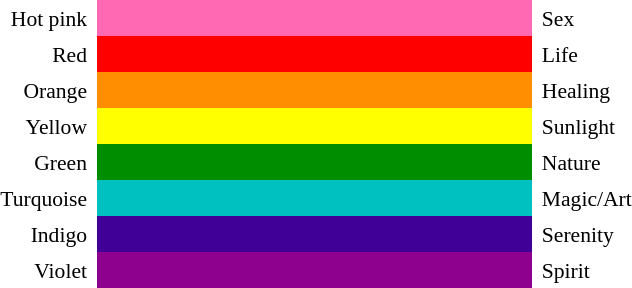<table style="font-size:90%; border-collapse:collapse; border-width:0; margin: 2em auto">
<tr>
<td style="height: 22px; text-align:right; padding-right:1ex">Hot pink</td>
<td style="width:288px; background:hotPink;"></td>
<td style="padding-left:1ex">Sex</td>
</tr>
<tr>
<td style="height: 22px; text-align:right; padding-right:1ex">Red</td>
<td style="background:#f00"></td>
<td style="padding-left:1ex">Life</td>
</tr>
<tr>
<td style="height: 22px; text-align:right; padding-right:1ex">Orange</td>
<td style="background:#ff8e00"></td>
<td style="padding-left:1ex">Healing</td>
</tr>
<tr>
<td style="height: 22px; text-align:right; padding-right:1ex">Yellow</td>
<td style="background:#ff0"></td>
<td style="padding-left:1ex">Sunlight</td>
</tr>
<tr>
<td style="height: 22px; text-align:right; padding-right:1ex">Green</td>
<td style="background:#008e00"></td>
<td style="padding-left:1ex">Nature</td>
</tr>
<tr>
<td style="height: 22px; text-align:right; padding-right:1ex">Turquoise</td>
<td style="background:#00c0c0"></td>
<td style="padding-left:1ex">Magic/Art</td>
</tr>
<tr>
<td style="height: 22px; text-align:right; padding-right:1ex">Indigo</td>
<td style="background:#400098"></td>
<td style="padding-left:1ex">Serenity</td>
</tr>
<tr>
<td style="height: 22px; text-align:right; padding-right:1ex">Violet</td>
<td style="background:#8e008e"></td>
<td style="padding-left:1ex">Spirit</td>
</tr>
</table>
